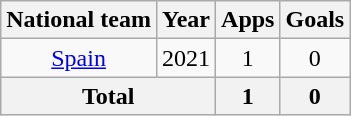<table class="wikitable" style="text-align:center">
<tr>
<th>National team</th>
<th>Year</th>
<th>Apps</th>
<th>Goals</th>
</tr>
<tr>
<td rowspan="1"><a href='#'>Spain</a></td>
<td>2021</td>
<td>1</td>
<td>0</td>
</tr>
<tr>
<th colspan="2">Total</th>
<th>1</th>
<th>0</th>
</tr>
</table>
